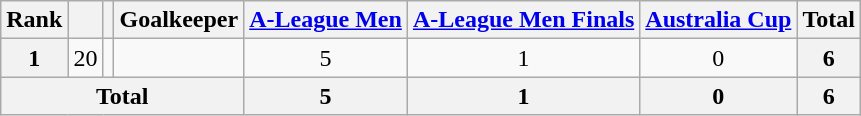<table class="wikitable" style="text-align:center">
<tr>
<th>Rank</th>
<th></th>
<th></th>
<th>Goalkeeper</th>
<th><a href='#'>A-League Men</a></th>
<th><a href='#'>A-League Men Finals</a></th>
<th><a href='#'>Australia Cup</a></th>
<th>Total</th>
</tr>
<tr>
<th>1</th>
<td>20</td>
<td></td>
<td align="left"></td>
<td>5</td>
<td>1</td>
<td>0</td>
<th>6</th>
</tr>
<tr>
<th colspan="4">Total</th>
<th>5</th>
<th>1</th>
<th>0</th>
<th>6</th>
</tr>
</table>
